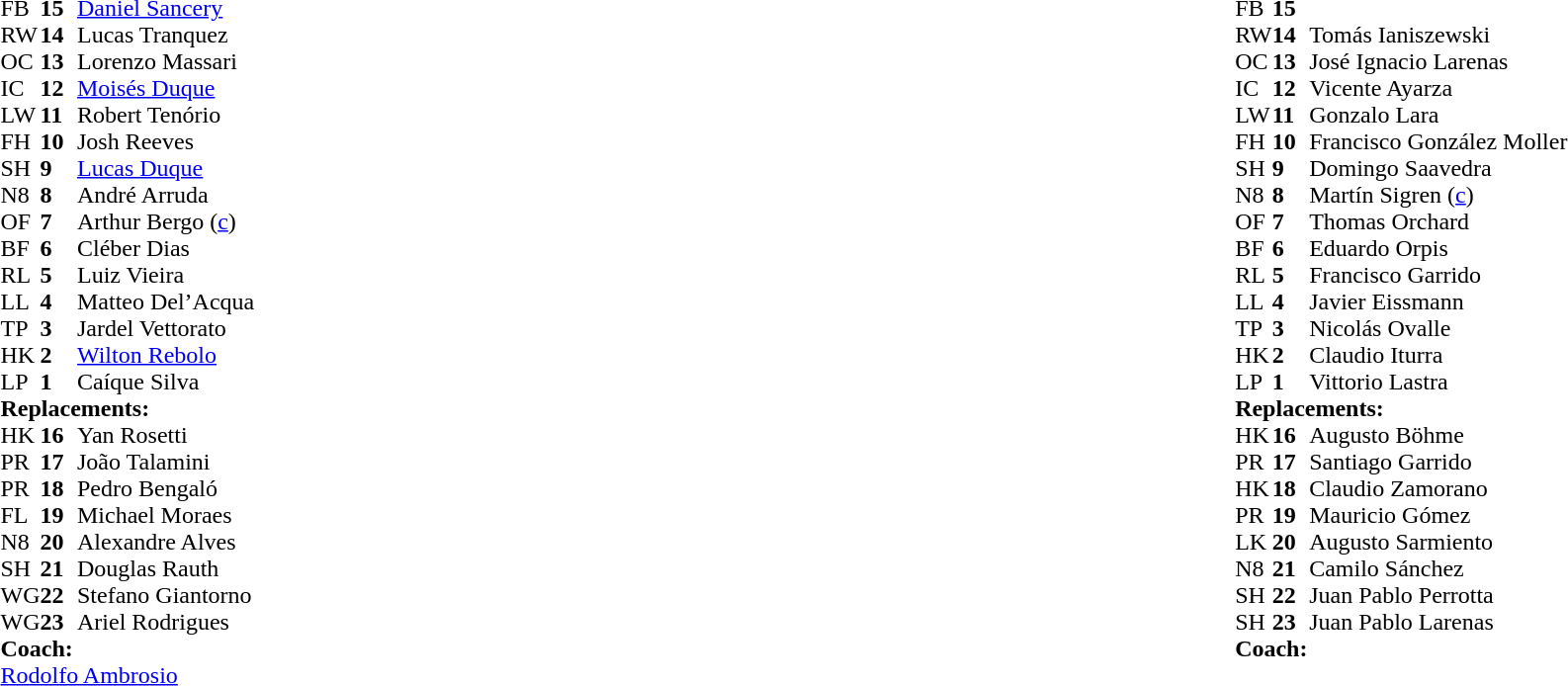<table style="width:100%">
<tr>
<td style="vertical-align:top; width:50%"><br><table cellspacing="0" cellpadding="0">
<tr>
<th width="25"></th>
<th width="25"></th>
</tr>
<tr>
<td>FB</td>
<td><strong>15</strong></td>
<td><a href='#'>Daniel Sancery</a></td>
</tr>
<tr>
<td>RW</td>
<td><strong>14</strong></td>
<td>Lucas Tranquez</td>
</tr>
<tr>
<td>OC</td>
<td><strong>13</strong></td>
<td>Lorenzo Massari</td>
<td></td>
<td></td>
</tr>
<tr>
<td>IC</td>
<td><strong>12</strong></td>
<td><a href='#'>Moisés Duque</a></td>
</tr>
<tr>
<td>LW</td>
<td><strong>11</strong></td>
<td>Robert Tenório</td>
</tr>
<tr>
<td>FH</td>
<td><strong>10</strong></td>
<td>Josh Reeves</td>
</tr>
<tr>
<td>SH</td>
<td><strong>9</strong></td>
<td><a href='#'>Lucas Duque</a></td>
</tr>
<tr>
<td>N8</td>
<td><strong>8</strong></td>
<td>André Arruda</td>
</tr>
<tr>
<td>OF</td>
<td><strong>7</strong></td>
<td>Arthur Bergo (<a href='#'>c</a>)</td>
</tr>
<tr>
<td>BF</td>
<td><strong>6</strong></td>
<td>Cléber Dias</td>
</tr>
<tr>
<td>RL</td>
<td><strong>5</strong></td>
<td>Luiz Vieira</td>
</tr>
<tr>
<td>LL</td>
<td><strong>4</strong></td>
<td>Matteo Del’Acqua</td>
</tr>
<tr>
<td>TP</td>
<td><strong>3</strong></td>
<td>Jardel Vettorato</td>
</tr>
<tr>
<td>HK</td>
<td><strong>2</strong></td>
<td><a href='#'>Wilton Rebolo</a></td>
<td></td>
<td></td>
</tr>
<tr>
<td>LP</td>
<td><strong>1</strong></td>
<td>Caíque Silva</td>
<td></td>
<td></td>
</tr>
<tr>
<td colspan=3><strong>Replacements:</strong></td>
</tr>
<tr>
<td>HK</td>
<td><strong>16</strong></td>
<td>Yan Rosetti</td>
<td></td>
<td></td>
</tr>
<tr>
<td>PR</td>
<td><strong>17</strong></td>
<td>João Talamini</td>
<td></td>
<td></td>
</tr>
<tr>
<td>PR</td>
<td><strong>18</strong></td>
<td>Pedro Bengaló</td>
</tr>
<tr>
<td>FL</td>
<td><strong>19</strong></td>
<td>Michael Moraes</td>
</tr>
<tr>
<td>N8</td>
<td><strong>20</strong></td>
<td>Alexandre Alves</td>
</tr>
<tr>
<td>SH</td>
<td><strong>21</strong></td>
<td>Douglas Rauth</td>
</tr>
<tr>
<td>WG</td>
<td><strong>22</strong></td>
<td>Stefano Giantorno</td>
</tr>
<tr>
<td>WG</td>
<td><strong>23</strong></td>
<td>Ariel Rodrigues</td>
<td></td>
<td></td>
</tr>
<tr>
<td colspan="3"><strong>Coach:</strong></td>
</tr>
<tr>
<td colspan="4"> <a href='#'>Rodolfo Ambrosio</a></td>
</tr>
</table>
</td>
<td style="vertical-align:top; width:50%"><br><table cellspacing="0" cellpadding="0" style="margin:auto">
<tr>
<th width="25"></th>
<th width="25"></th>
</tr>
<tr>
<td>FB</td>
<td><strong>15</strong></td>
<td></td>
</tr>
<tr>
<td>RW</td>
<td><strong>14</strong></td>
<td>Tomás Ianiszewski</td>
<td></td>
<td></td>
</tr>
<tr>
<td>OC</td>
<td><strong>13</strong></td>
<td>José Ignacio Larenas</td>
</tr>
<tr>
<td>IC</td>
<td><strong>12</strong></td>
<td>Vicente Ayarza</td>
</tr>
<tr>
<td>LW</td>
<td><strong>11</strong></td>
<td>Gonzalo Lara</td>
</tr>
<tr>
<td>FH</td>
<td><strong>10</strong></td>
<td>Francisco González Moller</td>
</tr>
<tr>
<td>SH</td>
<td><strong>9</strong></td>
<td>Domingo Saavedra</td>
</tr>
<tr>
<td>N8</td>
<td><strong>8</strong></td>
<td>Martín Sigren (<a href='#'>c</a>)</td>
</tr>
<tr>
<td>OF</td>
<td><strong>7</strong></td>
<td>Thomas Orchard</td>
<td></td>
<td></td>
</tr>
<tr>
<td>BF</td>
<td><strong>6</strong></td>
<td>Eduardo Orpis</td>
<td></td>
<td></td>
</tr>
<tr>
<td>RL</td>
<td><strong>5</strong></td>
<td>Francisco Garrido</td>
<td></td>
<td></td>
</tr>
<tr>
<td>LL</td>
<td><strong>4</strong></td>
<td>Javier Eissmann</td>
</tr>
<tr>
<td>TP</td>
<td><strong>3</strong></td>
<td>Nicolás Ovalle</td>
<td></td>
<td></td>
</tr>
<tr>
<td>HK</td>
<td><strong>2</strong></td>
<td>Claudio Iturra</td>
<td></td>
<td></td>
</tr>
<tr>
<td>LP</td>
<td><strong>1</strong></td>
<td>Vittorio Lastra</td>
<td></td>
<td></td>
</tr>
<tr>
<td colspan=3><strong>Replacements:</strong></td>
</tr>
<tr>
<td>HK</td>
<td><strong>16</strong></td>
<td>Augusto Böhme</td>
<td></td>
<td></td>
</tr>
<tr>
<td>PR</td>
<td><strong>17</strong></td>
<td>Santiago Garrido</td>
<td></td>
<td></td>
</tr>
<tr>
<td>HK</td>
<td><strong>18</strong></td>
<td>Claudio Zamorano</td>
<td></td>
<td></td>
</tr>
<tr>
<td>PR</td>
<td><strong>19</strong></td>
<td>Mauricio Gómez</td>
<td></td>
<td></td>
</tr>
<tr>
<td>LK</td>
<td><strong>20</strong></td>
<td>Augusto Sarmiento</td>
<td></td>
<td></td>
</tr>
<tr>
<td>N8</td>
<td><strong>21</strong></td>
<td>Camilo Sánchez</td>
<td></td>
<td></td>
</tr>
<tr>
<td>SH</td>
<td><strong>22</strong></td>
<td>Juan Pablo Perrotta</td>
<td></td>
<td></td>
</tr>
<tr>
<td>SH</td>
<td><strong>23</strong></td>
<td>Juan Pablo Larenas</td>
</tr>
<tr>
<td colspan="3"><strong>Coach:</strong></td>
</tr>
<tr>
<td colspan="4"></td>
</tr>
</table>
</td>
</tr>
</table>
